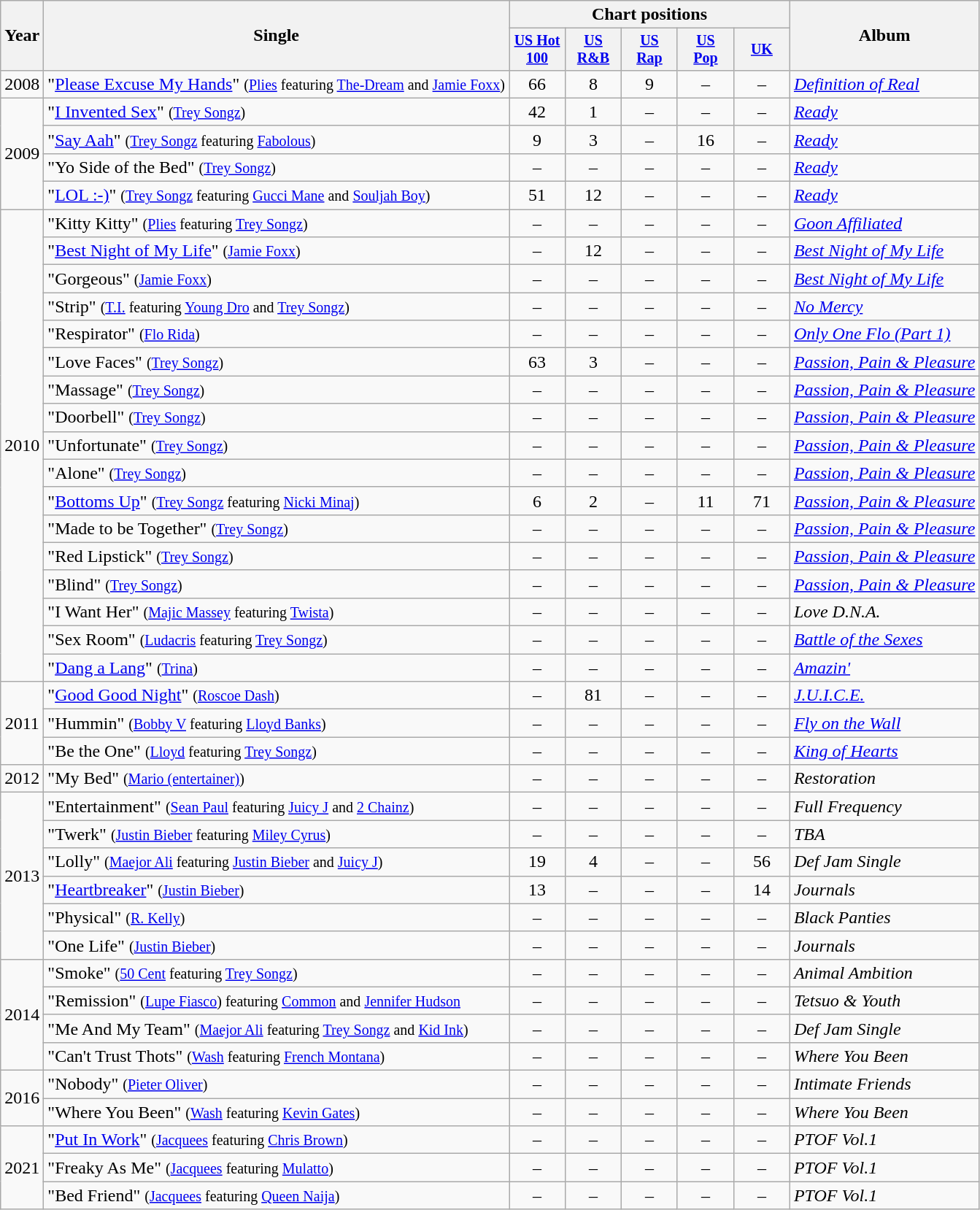<table class="wikitable" style="text-align:center;">
<tr>
<th rowspan="2">Year</th>
<th rowspan="2">Single</th>
<th colspan="5">Chart positions</th>
<th rowspan="2">Album</th>
</tr>
<tr style="font-size:smaller;">
<th width="45"><a href='#'>US Hot 100</a></th>
<th width="45"><a href='#'>US<br>R&B</a></th>
<th width="45"><a href='#'>US<br> Rap</a></th>
<th width="45"><a href='#'>US<br> Pop</a></th>
<th width="45"><a href='#'>UK</a></th>
</tr>
<tr>
<td align="center" rowspan="1">2008</td>
<td align="left">"<a href='#'>Please Excuse My Hands</a>" <small>(<a href='#'>Plies</a> featuring <a href='#'>The-Dream</a> and <a href='#'>Jamie Foxx</a>) </small></td>
<td>66</td>
<td>8</td>
<td>9</td>
<td>–</td>
<td>–</td>
<td align="left"><em><a href='#'>Definition of Real</a></em></td>
</tr>
<tr>
<td align="center" rowspan="4">2009</td>
<td align="left">"<a href='#'>I Invented Sex</a>" <small>(<a href='#'>Trey Songz</a>) </small></td>
<td>42</td>
<td>1</td>
<td>–</td>
<td>–</td>
<td>–</td>
<td align="left"><em><a href='#'>Ready</a></em></td>
</tr>
<tr>
<td align="left">"<a href='#'>Say Aah</a>" <small>(<a href='#'>Trey Songz</a> featuring <a href='#'>Fabolous</a>) </small></td>
<td>9</td>
<td>3</td>
<td>–</td>
<td>16</td>
<td>–</td>
<td align="left"><em><a href='#'>Ready</a></em></td>
</tr>
<tr>
<td align="left">"Yo Side of the Bed" <small>(<a href='#'>Trey Songz</a>) </small></td>
<td>–</td>
<td>–</td>
<td>–</td>
<td>–</td>
<td>–</td>
<td align="left"><em><a href='#'>Ready</a></em></td>
</tr>
<tr>
<td align="left">"<a href='#'>LOL :-)</a>" <small>(<a href='#'>Trey Songz</a> featuring <a href='#'>Gucci Mane</a> and <a href='#'>Souljah Boy</a>) </small></td>
<td>51</td>
<td>12</td>
<td>–</td>
<td>–</td>
<td>–</td>
<td align="left"><em><a href='#'>Ready</a></em></td>
</tr>
<tr>
<td align="center" rowspan="17">2010</td>
<td align="left">"Kitty Kitty" <small>(<a href='#'>Plies</a> featuring <a href='#'>Trey Songz</a>) </small></td>
<td>–</td>
<td>–</td>
<td>–</td>
<td>–</td>
<td>–</td>
<td align="left"><em><a href='#'>Goon Affiliated</a></em></td>
</tr>
<tr>
<td align="left">"<a href='#'>Best Night of My Life</a>" <small>(<a href='#'>Jamie Foxx</a>) </small></td>
<td>–</td>
<td>12</td>
<td>–</td>
<td>–</td>
<td>–</td>
<td align="left"><em><a href='#'>Best Night of My Life</a></em></td>
</tr>
<tr>
<td align="left">"Gorgeous" <small>(<a href='#'>Jamie Foxx</a>) </small></td>
<td>–</td>
<td>–</td>
<td>–</td>
<td>–</td>
<td>–</td>
<td align="left"><em><a href='#'>Best Night of My Life</a></em></td>
</tr>
<tr>
<td align="left">"Strip" <small>(<a href='#'>T.I.</a> featuring <a href='#'>Young Dro</a> and <a href='#'>Trey Songz</a>) </small></td>
<td>–</td>
<td>–</td>
<td>–</td>
<td>–</td>
<td>–</td>
<td align="left"><em><a href='#'>No Mercy</a></em></td>
</tr>
<tr>
<td align="left">"Respirator" <small>(<a href='#'>Flo Rida</a>)</small></td>
<td>–</td>
<td>–</td>
<td>–</td>
<td>–</td>
<td>–</td>
<td align="left" rowspan="1"><em><a href='#'>Only One Flo (Part 1)</a></em></td>
</tr>
<tr>
<td align="left">"Love Faces" <small>(<a href='#'>Trey Songz</a>)</small></td>
<td>63</td>
<td>3</td>
<td>–</td>
<td>–</td>
<td>–</td>
<td align="left"><em><a href='#'>Passion, Pain & Pleasure</a></em></td>
</tr>
<tr>
<td align="left">"Massage" <small>(<a href='#'>Trey Songz</a>)</small></td>
<td>–</td>
<td>–</td>
<td>–</td>
<td>–</td>
<td>–</td>
<td align="left"><em><a href='#'>Passion, Pain & Pleasure</a></em></td>
</tr>
<tr>
<td align="left">"Doorbell" <small>(<a href='#'>Trey Songz</a>)</small></td>
<td>–</td>
<td>–</td>
<td>–</td>
<td>–</td>
<td>–</td>
<td align="left"><em><a href='#'>Passion, Pain & Pleasure</a></em></td>
</tr>
<tr>
<td align="left">"Unfortunate" <small>(<a href='#'>Trey Songz</a>)</small></td>
<td>–</td>
<td>–</td>
<td>–</td>
<td>–</td>
<td>–</td>
<td align="left"><em><a href='#'>Passion, Pain & Pleasure</a></em></td>
</tr>
<tr>
<td align="left">"Alone" <small>(<a href='#'>Trey Songz</a>)</small></td>
<td>–</td>
<td>–</td>
<td>–</td>
<td>–</td>
<td>–</td>
<td align="left"><em><a href='#'>Passion, Pain & Pleasure</a></em></td>
</tr>
<tr>
<td align="left">"<a href='#'>Bottoms Up</a>" <small>(<a href='#'>Trey Songz</a> featuring <a href='#'>Nicki Minaj</a>)</small></td>
<td>6</td>
<td>2</td>
<td>–</td>
<td>11</td>
<td>71</td>
<td align="left"><em><a href='#'>Passion, Pain & Pleasure</a></em></td>
</tr>
<tr>
<td align="left">"Made to be Together" <small>(<a href='#'>Trey Songz</a>)</small></td>
<td>–</td>
<td>–</td>
<td>–</td>
<td>–</td>
<td>–</td>
<td align="left"><em><a href='#'>Passion, Pain & Pleasure</a></em></td>
</tr>
<tr>
<td align="left">"Red Lipstick" <small>(<a href='#'>Trey Songz</a>)</small></td>
<td>–</td>
<td>–</td>
<td>–</td>
<td>–</td>
<td>–</td>
<td align="left"><em><a href='#'>Passion, Pain & Pleasure</a></em></td>
</tr>
<tr>
<td align="left">"Blind" <small>(<a href='#'>Trey Songz</a>)</small></td>
<td>–</td>
<td>–</td>
<td>–</td>
<td>–</td>
<td>–</td>
<td align="left"><em><a href='#'>Passion, Pain & Pleasure</a></em></td>
</tr>
<tr>
<td align="left">"I Want Her" <small>(<a href='#'>Majic Massey</a> featuring <a href='#'>Twista</a>)</small></td>
<td>–</td>
<td>–</td>
<td>–</td>
<td>–</td>
<td>–</td>
<td align="left"><em>Love D.N.A.</em></td>
</tr>
<tr>
<td align="left">"Sex Room" <small>(<a href='#'>Ludacris</a> featuring <a href='#'>Trey Songz</a>)</small></td>
<td>–</td>
<td>–</td>
<td>–</td>
<td>–</td>
<td>–</td>
<td align="left"><em><a href='#'>Battle of the Sexes</a></em></td>
</tr>
<tr>
<td align="left">"<a href='#'>Dang a Lang</a>" <small>(<a href='#'>Trina</a>)</small></td>
<td>–</td>
<td>–</td>
<td>–</td>
<td>–</td>
<td>–</td>
<td align="left"><em><a href='#'>Amazin'</a></em></td>
</tr>
<tr>
<td align="center" rowspan="3">2011</td>
<td align="left">"<a href='#'>Good Good Night</a>" <small>(<a href='#'>Roscoe Dash</a>)</small></td>
<td>–</td>
<td>81</td>
<td>–</td>
<td>–</td>
<td>–</td>
<td align="left"><em><a href='#'>J.U.I.C.E.</a></em></td>
</tr>
<tr>
<td align="left">"Hummin" <small>(<a href='#'>Bobby V</a> featuring <a href='#'>Lloyd Banks</a>)</small></td>
<td>–</td>
<td>–</td>
<td>–</td>
<td>–</td>
<td>–</td>
<td align="left"><em><a href='#'>Fly on the Wall</a></em></td>
</tr>
<tr>
<td align="left">"Be the One" <small>(<a href='#'>Lloyd</a> featuring <a href='#'>Trey Songz</a>)</small></td>
<td>–</td>
<td>–</td>
<td>–</td>
<td>–</td>
<td>–</td>
<td align="left"><em><a href='#'>King of Hearts</a></em></td>
</tr>
<tr>
<td align="center" rowspan="1">2012</td>
<td align="left">"My Bed" <small>(<a href='#'>Mario (entertainer)</a>)</small></td>
<td>–</td>
<td>–</td>
<td>–</td>
<td>–</td>
<td>–</td>
<td align="left"><em>Restoration</em></td>
</tr>
<tr>
<td align="center" rowspan="6">2013</td>
<td align="left">"Entertainment" <small>(<a href='#'>Sean Paul</a> featuring <a href='#'>Juicy J</a> and <a href='#'>2 Chainz</a>)</small></td>
<td>–</td>
<td>–</td>
<td>–</td>
<td>–</td>
<td>–</td>
<td align="left"><em>Full Frequency</em></td>
</tr>
<tr>
<td align="left">"Twerk" <small>(<a href='#'>Justin Bieber</a> featuring <a href='#'>Miley Cyrus</a>)</small></td>
<td>–</td>
<td>–</td>
<td>–</td>
<td>–</td>
<td>–</td>
<td align="left"><em>TBA</em></td>
</tr>
<tr>
<td align="left">"Lolly" <small>(<a href='#'>Maejor Ali</a> featuring <a href='#'>Justin Bieber</a> and <a href='#'>Juicy J</a>)</small></td>
<td>19</td>
<td>4</td>
<td>–</td>
<td>–</td>
<td>56</td>
<td align="left"><em>Def Jam Single</em></td>
</tr>
<tr>
<td align="left">"<a href='#'>Heartbreaker</a>" <small>(<a href='#'>Justin Bieber</a>)</small></td>
<td>13</td>
<td>–</td>
<td>–</td>
<td>–</td>
<td>14</td>
<td align="left"><em>Journals</em></td>
</tr>
<tr>
<td align="left">"Physical" <small>(<a href='#'>R. Kelly</a>)</small></td>
<td>–</td>
<td>–</td>
<td>–</td>
<td>–</td>
<td>–</td>
<td align="left"><em>Black Panties</em></td>
</tr>
<tr>
<td align="left">"One Life" <small>(<a href='#'>Justin Bieber</a>)</small></td>
<td>–</td>
<td>–</td>
<td>–</td>
<td>–</td>
<td>–</td>
<td align="left"><em>Journals</em></td>
</tr>
<tr>
<td align="center" rowspan="4">2014</td>
<td align="left">"Smoke" <small>(<a href='#'>50 Cent</a> featuring <a href='#'>Trey Songz</a>)</small></td>
<td>–</td>
<td>–</td>
<td>–</td>
<td>–</td>
<td>–</td>
<td align="left"><em>Animal Ambition</em></td>
</tr>
<tr>
<td align="left">"Remission" <small>(<a href='#'>Lupe Fiasco</a>) featuring <a href='#'>Common</a> and <a href='#'>Jennifer Hudson</a></small></td>
<td>–</td>
<td>–</td>
<td>–</td>
<td>–</td>
<td>–</td>
<td align="left"><em>Tetsuo & Youth</em></td>
</tr>
<tr>
<td align="left">"Me And My Team" <small>(<a href='#'>Maejor Ali</a> featuring <a href='#'>Trey Songz</a> and <a href='#'>Kid Ink</a>)</small></td>
<td>–</td>
<td>–</td>
<td>–</td>
<td>–</td>
<td>–</td>
<td align="left"><em>Def Jam Single</em></td>
</tr>
<tr>
<td align="left">"Can't Trust Thots" <small>(<a href='#'>Wash</a> featuring <a href='#'>French Montana</a>)</small></td>
<td>–</td>
<td>–</td>
<td>–</td>
<td>–</td>
<td>–</td>
<td align="left"><em>Where You Been</em></td>
</tr>
<tr>
<td align="center" rowspan="2">2016</td>
<td align="left">"Nobody" <small>(<a href='#'>Pieter Oliver</a>)</small></td>
<td>–</td>
<td>–</td>
<td>–</td>
<td>–</td>
<td>–</td>
<td align="left"><em>Intimate Friends</em></td>
</tr>
<tr>
<td align="left">"Where You Been" <small>(<a href='#'>Wash</a> featuring <a href='#'>Kevin Gates</a>)</small></td>
<td>–</td>
<td>–</td>
<td>–</td>
<td>–</td>
<td>–</td>
<td align="left"><em>Where You Been</em></td>
</tr>
<tr>
<td align="center" rowspan="6">2021</td>
<td align="left">"<a href='#'>Put In Work</a>" <small>(<a href='#'>Jacquees</a> featuring <a href='#'>Chris Brown</a>)</small></td>
<td>–</td>
<td>–</td>
<td>–</td>
<td>–</td>
<td>–</td>
<td align="left"><em>PTOF Vol.1</em></td>
</tr>
<tr>
<td align="left">"Freaky As Me" <small>(<a href='#'>Jacquees</a> featuring <a href='#'>Mulatto</a>)</small></td>
<td>–</td>
<td>–</td>
<td>–</td>
<td>–</td>
<td>–</td>
<td align="left"><em>PTOF Vol.1</em></td>
</tr>
<tr>
<td align="left">"Bed Friend" <small>(<a href='#'>Jacquees</a> featuring <a href='#'>Queen Naija</a>)</small></td>
<td>–</td>
<td>–</td>
<td>–</td>
<td>–</td>
<td>–</td>
<td align="left"><em>PTOF Vol.1</em></td>
</tr>
</table>
